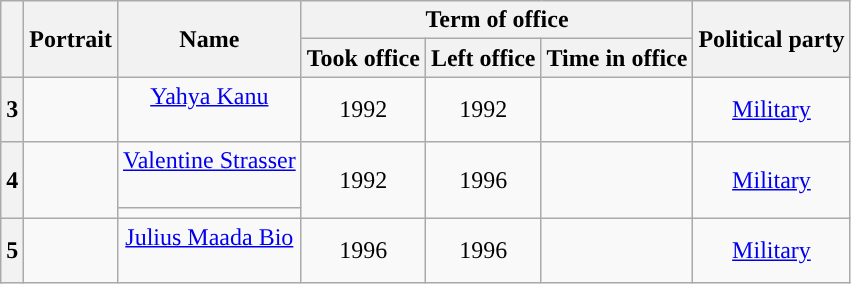<table class="wikitable" style="text-align:center">
<tr>
<th rowspan="2"></th>
<th rowspan="2">Portrait</th>
<th rowspan="2">Name<br></th>
<th colspan="3">Term of office</th>
<th rowspan="2">Political party</th>
</tr>
<tr>
<th>Took office</th>
<th>Left office</th>
<th>Time in office</th>
</tr>
<tr>
<th style="background:">3</th>
<td></td>
<td><a href='#'> Yahya Kanu</a><br><br></td>
<td> 1992</td>
<td> 1992</td>
<td></td>
<td><a href='#'>Military</a><br></td>
</tr>
<tr>
<th rowspan=2 style="background:">4</th>
<td rowspan=2></td>
<td><a href='#'> Valentine Strasser</a><br><br></td>
<td rowspan=2> 1992</td>
<td rowspan=2> 1996<br></td>
<td rowspan=2></td>
<td rowspan=2><a href='#'>Military</a></td>
</tr>
<tr>
<td></td>
</tr>
<tr>
<th style="background:">5</th>
<td></td>
<td><a href='#'> Julius Maada Bio</a><br><br></td>
<td> 1996</td>
<td> 1996</td>
<td></td>
<td><a href='#'>Military</a></td>
</tr>
</table>
